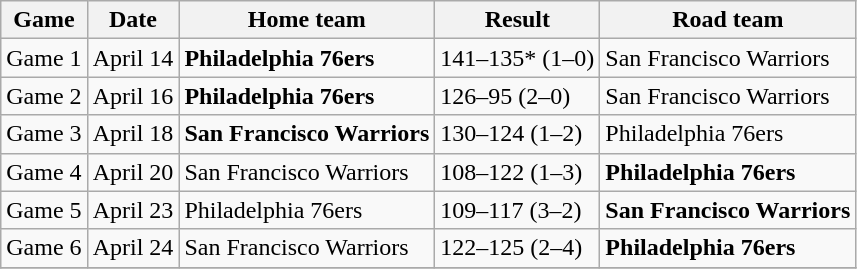<table class="wikitable">
<tr>
<th>Game</th>
<th>Date</th>
<th>Home team</th>
<th>Result</th>
<th>Road team</th>
</tr>
<tr>
<td>Game 1</td>
<td>April 14</td>
<td><strong>Philadelphia 76ers</strong></td>
<td>141–135* (1–0)</td>
<td>San Francisco Warriors</td>
</tr>
<tr>
<td>Game 2</td>
<td>April 16</td>
<td><strong>Philadelphia 76ers</strong></td>
<td>126–95 (2–0)</td>
<td>San Francisco Warriors</td>
</tr>
<tr>
<td>Game 3</td>
<td>April 18</td>
<td><strong>San Francisco Warriors</strong></td>
<td>130–124 (1–2)</td>
<td>Philadelphia 76ers</td>
</tr>
<tr>
<td>Game 4</td>
<td>April 20</td>
<td>San Francisco Warriors</td>
<td>108–122 (1–3)</td>
<td><strong>Philadelphia 76ers</strong></td>
</tr>
<tr>
<td>Game 5</td>
<td>April 23</td>
<td>Philadelphia 76ers</td>
<td>109–117 (3–2)</td>
<td><strong>San Francisco Warriors</strong></td>
</tr>
<tr>
<td>Game 6</td>
<td>April 24</td>
<td>San Francisco Warriors</td>
<td>122–125 (2–4)</td>
<td><strong>Philadelphia 76ers</strong></td>
</tr>
<tr>
</tr>
</table>
